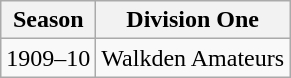<table class="wikitable" style="text-align: center">
<tr>
<th>Season</th>
<th>Division One</th>
</tr>
<tr>
<td>1909–10</td>
<td>Walkden Amateurs</td>
</tr>
</table>
